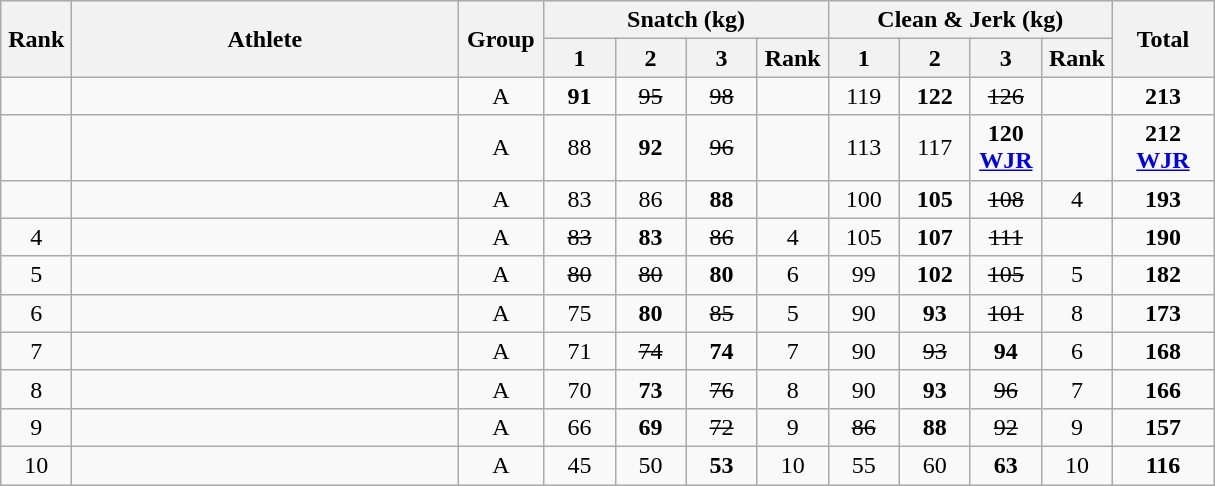<table class = "wikitable" style="text-align:center;">
<tr>
<th rowspan=2 width=40>Rank</th>
<th rowspan=2 width=250>Athlete</th>
<th rowspan=2 width=50>Group</th>
<th colspan=4>Snatch (kg)</th>
<th colspan=4>Clean & Jerk (kg)</th>
<th rowspan=2 width=60>Total</th>
</tr>
<tr>
<th width=40>1</th>
<th width=40>2</th>
<th width=40>3</th>
<th width=40>Rank</th>
<th width=40>1</th>
<th width=40>2</th>
<th width=40>3</th>
<th width=40>Rank</th>
</tr>
<tr>
<td></td>
<td align=left></td>
<td>A</td>
<td><strong>91</strong></td>
<td><s>95</s></td>
<td><s>98</s></td>
<td></td>
<td>119</td>
<td><strong>122</strong></td>
<td><s>126</s></td>
<td></td>
<td><strong>213</strong></td>
</tr>
<tr>
<td></td>
<td align=left></td>
<td>A</td>
<td>88</td>
<td><strong>92</strong></td>
<td><s>96</s></td>
<td></td>
<td>113</td>
<td>117</td>
<td><strong>120<br><a href='#'>WJR</a></strong></td>
<td></td>
<td><strong>212</strong><br><a href='#'><strong>WJR</strong></a></td>
</tr>
<tr>
<td></td>
<td align=left></td>
<td>A</td>
<td>83</td>
<td>86</td>
<td><strong>88</strong></td>
<td></td>
<td>100</td>
<td><strong>105</strong></td>
<td><s>108</s></td>
<td>4</td>
<td><strong>193</strong></td>
</tr>
<tr>
<td>4</td>
<td align=left></td>
<td>A</td>
<td><s>83</s></td>
<td><strong>83</strong></td>
<td><s>86</s></td>
<td>4</td>
<td>105</td>
<td><strong>107</strong></td>
<td><s>111</s></td>
<td></td>
<td><strong>190</strong></td>
</tr>
<tr>
<td>5</td>
<td align=left></td>
<td>A</td>
<td><s>80</s></td>
<td><s>80</s></td>
<td><strong>80</strong></td>
<td>6</td>
<td>99</td>
<td><strong>102</strong></td>
<td><s>105</s></td>
<td>5</td>
<td><strong>182</strong></td>
</tr>
<tr>
<td>6</td>
<td align=left></td>
<td>A</td>
<td>75</td>
<td><strong>80</strong></td>
<td><s>85</s></td>
<td>5</td>
<td>90</td>
<td><strong>93</strong></td>
<td><s>101</s></td>
<td>8</td>
<td><strong>173</strong></td>
</tr>
<tr>
<td>7</td>
<td align=left></td>
<td>A</td>
<td>71</td>
<td><s>74</s></td>
<td><strong>74</strong></td>
<td>7</td>
<td>90</td>
<td><s>93</s></td>
<td><strong>94</strong></td>
<td>6</td>
<td><strong>168</strong></td>
</tr>
<tr>
<td>8</td>
<td align=left></td>
<td>A</td>
<td>70</td>
<td><strong>73</strong></td>
<td><s>76</s></td>
<td>8</td>
<td>90</td>
<td><strong>93</strong></td>
<td><s>96</s></td>
<td>7</td>
<td><strong>166</strong></td>
</tr>
<tr>
<td>9</td>
<td align=left></td>
<td>A</td>
<td>66</td>
<td><strong>69</strong></td>
<td><s>72</s></td>
<td>9</td>
<td><s>86</s></td>
<td><strong>88</strong></td>
<td><s>92</s></td>
<td>9</td>
<td><strong>157</strong></td>
</tr>
<tr>
<td>10</td>
<td align=left></td>
<td>A</td>
<td>45</td>
<td>50</td>
<td><strong>53</strong></td>
<td>10</td>
<td>55</td>
<td>60</td>
<td><strong>63</strong></td>
<td>10</td>
<td><strong>116</strong></td>
</tr>
</table>
